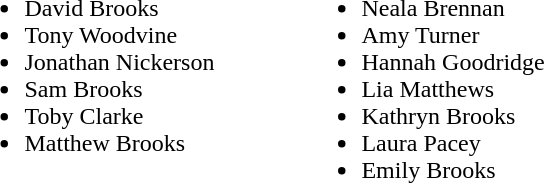<table>
<tr>
<td valign="top"><br><ul><li>David Brooks</li><li>Tony Woodvine</li><li>Jonathan Nickerson</li><li>Sam Brooks</li><li>Toby Clarke</li><li>Matthew Brooks</li></ul></td>
<td width="50"> </td>
<td valign="top"><br><ul><li>Neala Brennan</li><li>Amy Turner</li><li>Hannah Goodridge</li><li>Lia Matthews</li><li>Kathryn Brooks</li><li>Laura Pacey</li><li>Emily Brooks</li></ul></td>
<td width="50"> </td>
</tr>
</table>
